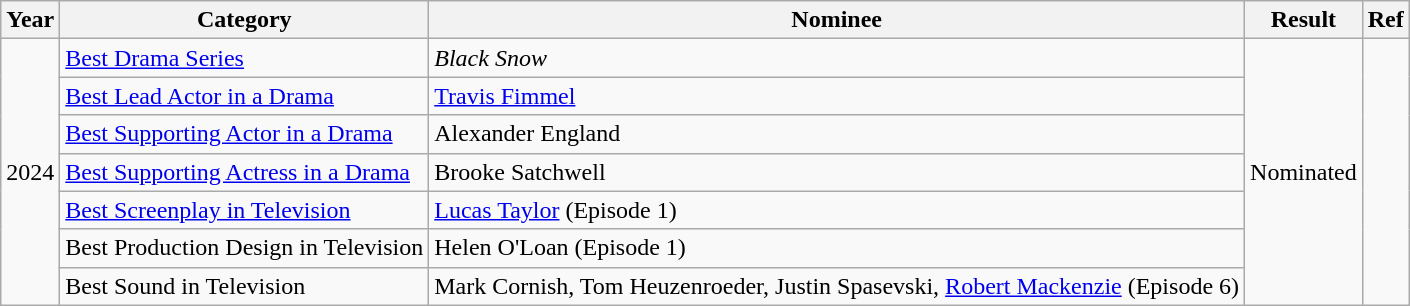<table class="wikitable">
<tr>
<th>Year</th>
<th>Category</th>
<th>Nominee</th>
<th>Result</th>
<th>Ref</th>
</tr>
<tr>
<td rowspan="7">2024</td>
<td><a href='#'>Best Drama Series</a></td>
<td><em>Black Snow</em></td>
<td rowspan="7">Nominated</td>
<td rowspan="7"></td>
</tr>
<tr>
<td><a href='#'>Best Lead Actor in a Drama</a></td>
<td><a href='#'>Travis Fimmel</a></td>
</tr>
<tr>
<td><a href='#'>Best Supporting Actor in a Drama</a></td>
<td>Alexander England</td>
</tr>
<tr>
<td><a href='#'>Best Supporting Actress in a Drama</a></td>
<td>Brooke Satchwell</td>
</tr>
<tr>
<td><a href='#'>Best Screenplay in Television</a></td>
<td><a href='#'>Lucas Taylor</a> (Episode 1)</td>
</tr>
<tr>
<td>Best Production Design in Television</td>
<td>Helen O'Loan (Episode 1)</td>
</tr>
<tr>
<td>Best Sound in Television</td>
<td>Mark Cornish, Tom Heuzenroeder, Justin Spasevski, <a href='#'>Robert Mackenzie</a> (Episode 6)</td>
</tr>
</table>
